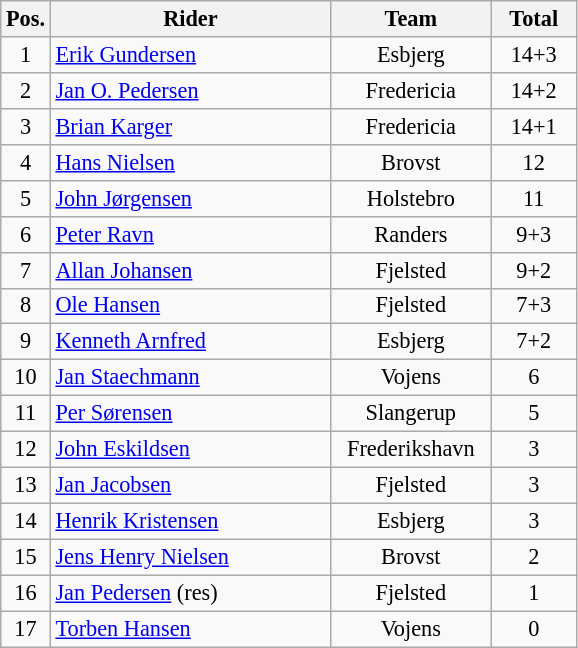<table class=wikitable style="font-size:93%;">
<tr>
<th width=25px>Pos.</th>
<th width=180px>Rider</th>
<th width=100px>Team</th>
<th width=50px>Total</th>
</tr>
<tr align=center>
<td>1</td>
<td align=left><a href='#'>Erik Gundersen</a></td>
<td>Esbjerg</td>
<td>14+3</td>
</tr>
<tr align=center>
<td>2</td>
<td align=left><a href='#'>Jan O. Pedersen</a></td>
<td>Fredericia</td>
<td>14+2</td>
</tr>
<tr align=center>
<td>3</td>
<td align=left><a href='#'>Brian Karger</a></td>
<td>Fredericia</td>
<td>14+1</td>
</tr>
<tr align=center>
<td>4</td>
<td align=left><a href='#'>Hans Nielsen</a></td>
<td>Brovst</td>
<td>12</td>
</tr>
<tr align=center>
<td>5</td>
<td align=left><a href='#'>John Jørgensen</a></td>
<td>Holstebro</td>
<td>11</td>
</tr>
<tr align=center>
<td>6</td>
<td align=left><a href='#'>Peter Ravn</a></td>
<td>Randers</td>
<td>9+3</td>
</tr>
<tr align=center>
<td>7</td>
<td align=left><a href='#'>Allan Johansen</a></td>
<td>Fjelsted</td>
<td>9+2</td>
</tr>
<tr align=center>
<td>8</td>
<td align=left><a href='#'>Ole Hansen</a></td>
<td>Fjelsted</td>
<td>7+3</td>
</tr>
<tr align=center>
<td>9</td>
<td align=left><a href='#'>Kenneth Arnfred</a></td>
<td>Esbjerg</td>
<td>7+2</td>
</tr>
<tr align=center>
<td>10</td>
<td align=left><a href='#'>Jan Staechmann</a></td>
<td>Vojens</td>
<td>6</td>
</tr>
<tr align=center>
<td>11</td>
<td align=left><a href='#'>Per Sørensen</a></td>
<td>Slangerup</td>
<td>5</td>
</tr>
<tr align=center>
<td>12</td>
<td align=left><a href='#'>John Eskildsen</a></td>
<td>Frederikshavn</td>
<td>3</td>
</tr>
<tr align=center>
<td>13</td>
<td align=left><a href='#'>Jan Jacobsen</a></td>
<td>Fjelsted</td>
<td>3</td>
</tr>
<tr align=center>
<td>14</td>
<td align=left><a href='#'>Henrik Kristensen</a></td>
<td>Esbjerg</td>
<td>3</td>
</tr>
<tr align=center>
<td>15</td>
<td align=left><a href='#'>Jens Henry Nielsen</a></td>
<td>Brovst</td>
<td>2</td>
</tr>
<tr align=center>
<td>16</td>
<td align=left><a href='#'>Jan Pedersen</a> (res)</td>
<td>Fjelsted</td>
<td>1</td>
</tr>
<tr align=center>
<td>17</td>
<td align=left><a href='#'>Torben Hansen</a></td>
<td>Vojens</td>
<td>0</td>
</tr>
</table>
